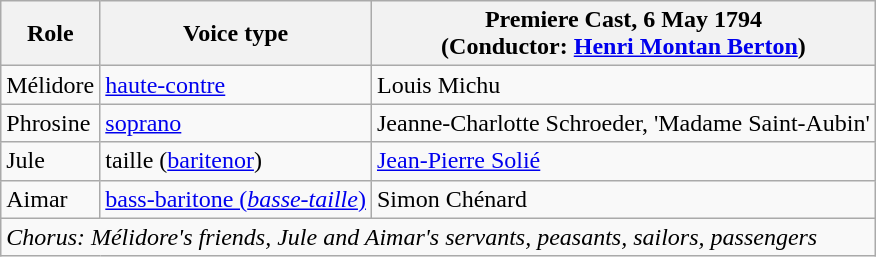<table class="wikitable">
<tr>
<th>Role</th>
<th>Voice type</th>
<th>Premiere Cast, 6 May 1794<br>(Conductor: <a href='#'>Henri Montan Berton</a>)</th>
</tr>
<tr>
<td>Mélidore</td>
<td><a href='#'>haute-contre</a></td>
<td>Louis Michu</td>
</tr>
<tr>
<td>Phrosine</td>
<td><a href='#'>soprano</a></td>
<td>Jeanne-Charlotte Schroeder, 'Madame Saint-Aubin'</td>
</tr>
<tr>
<td>Jule</td>
<td>taille (<a href='#'>baritenor</a>)</td>
<td><a href='#'>Jean-Pierre Solié</a></td>
</tr>
<tr>
<td>Aimar</td>
<td><a href='#'>bass-baritone (<em>basse-taille</em>)</a></td>
<td>Simon Chénard</td>
</tr>
<tr>
<td colspan="3"><em>Chorus: Mélidore's friends, Jule and Aimar's servants, peasants, sailors, passengers</em></td>
</tr>
</table>
